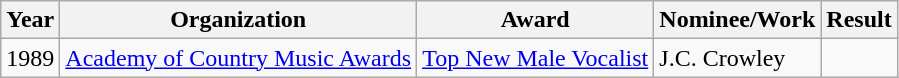<table class="wikitable">
<tr>
<th>Year</th>
<th>Organization</th>
<th>Award</th>
<th>Nominee/Work</th>
<th>Result</th>
</tr>
<tr>
<td>1989</td>
<td><a href='#'>Academy of Country Music Awards</a></td>
<td><a href='#'>Top New Male Vocalist</a></td>
<td>J.C. Crowley</td>
<td></td>
</tr>
</table>
